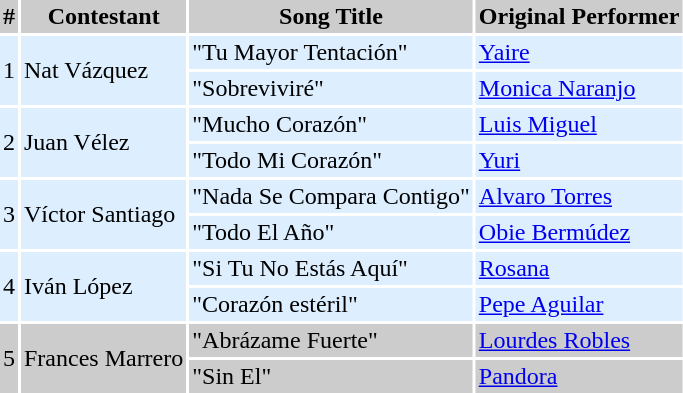<table cellpadding=2 cellspacing=2>
<tr bgcolor=#cccccc>
<th>#</th>
<th>Contestant</th>
<th>Song Title</th>
<th>Original Performer</th>
</tr>
<tr bgcolor=#DDEEFF>
<td rowspan="2" align=center>1</td>
<td rowspan="2">Nat Vázquez</td>
<td>"Tu Mayor Tentación"</td>
<td><a href='#'>Yaire</a></td>
</tr>
<tr bgcolor=#DDEEFF>
<td>"Sobreviviré"</td>
<td><a href='#'>Monica Naranjo</a></td>
</tr>
<tr bgcolor=#DDEEFF>
<td rowspan="2" align=center>2</td>
<td rowspan="2">Juan Vélez</td>
<td>"Mucho Corazón"</td>
<td><a href='#'>Luis Miguel</a></td>
</tr>
<tr bgcolor=#DDEEFF>
<td>"Todo Mi Corazón"</td>
<td><a href='#'>Yuri</a></td>
</tr>
<tr bgcolor=#DDEEFF>
<td rowspan="2" align=center>3</td>
<td rowspan="2">Víctor Santiago</td>
<td>"Nada Se Compara Contigo"</td>
<td><a href='#'>Alvaro Torres</a></td>
</tr>
<tr bgcolor=#DDEEFF>
<td>"Todo El Año"</td>
<td><a href='#'>Obie Bermúdez</a></td>
</tr>
<tr bgcolor=#DDEEFF>
<td rowspan="2" align=center>4</td>
<td rowspan="2">Iván López</td>
<td>"Si Tu No Estás Aquí"</td>
<td><a href='#'>Rosana</a></td>
</tr>
<tr bgcolor=#DDEEFF>
<td>"Corazón estéril"</td>
<td><a href='#'>Pepe Aguilar</a></td>
</tr>
<tr bgcolor=#CCCCCC>
<td rowspan="2" align=center>5</td>
<td rowspan="2">Frances Marrero</td>
<td>"Abrázame Fuerte"</td>
<td><a href='#'>Lourdes Robles</a></td>
</tr>
<tr bgcolor=#CCCCCC>
<td>"Sin El"</td>
<td><a href='#'>Pandora</a></td>
</tr>
</table>
